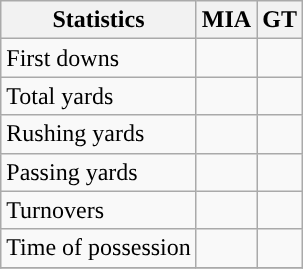<table class="wikitable" style="float: left;">
<tr>
<th>Statistics</th>
<th>MIA</th>
<th>GT</th>
</tr>
<tr>
<td>First downs</td>
<td></td>
<td></td>
</tr>
<tr>
<td>Total yards</td>
<td></td>
<td></td>
</tr>
<tr>
<td>Rushing yards</td>
<td></td>
<td></td>
</tr>
<tr>
<td>Passing yards</td>
<td></td>
<td></td>
</tr>
<tr>
<td>Turnovers</td>
<td></td>
<td></td>
</tr>
<tr>
<td>Time of possession</td>
<td></td>
<td></td>
</tr>
<tr>
</tr>
</table>
